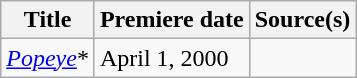<table class="wikitable sortable">
<tr>
<th>Title</th>
<th>Premiere date</th>
<th>Source(s)</th>
</tr>
<tr>
<td><em><a href='#'>Popeye</a></em>*</td>
<td>April 1, 2000</td>
<td></td>
</tr>
</table>
